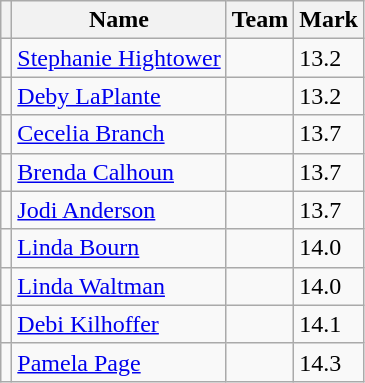<table class=wikitable>
<tr>
<th></th>
<th>Name</th>
<th>Team</th>
<th>Mark</th>
</tr>
<tr>
<td></td>
<td><a href='#'>Stephanie Hightower</a></td>
<td></td>
<td>13.2</td>
</tr>
<tr>
<td></td>
<td><a href='#'>Deby LaPlante</a></td>
<td></td>
<td>13.2</td>
</tr>
<tr>
<td></td>
<td><a href='#'>Cecelia Branch</a></td>
<td></td>
<td>13.7</td>
</tr>
<tr>
<td></td>
<td><a href='#'>Brenda Calhoun</a></td>
<td></td>
<td>13.7</td>
</tr>
<tr>
<td></td>
<td><a href='#'>Jodi Anderson</a></td>
<td></td>
<td>13.7</td>
</tr>
<tr>
<td></td>
<td><a href='#'>Linda Bourn</a></td>
<td></td>
<td>14.0</td>
</tr>
<tr>
<td></td>
<td><a href='#'>Linda Waltman</a></td>
<td></td>
<td>14.0</td>
</tr>
<tr>
<td></td>
<td><a href='#'>Debi Kilhoffer</a></td>
<td></td>
<td>14.1</td>
</tr>
<tr>
<td></td>
<td><a href='#'>Pamela Page</a></td>
<td></td>
<td>14.3</td>
</tr>
</table>
